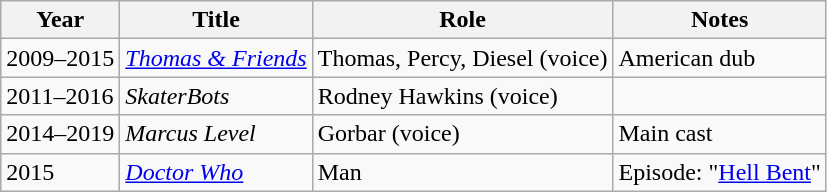<table class="wikitable sortable">
<tr>
<th>Year</th>
<th>Title</th>
<th>Role</th>
<th class="unsortable">Notes</th>
</tr>
<tr>
<td>2009–2015</td>
<td><em><a href='#'>Thomas & Friends</a></em></td>
<td>Thomas, Percy, Diesel (voice)</td>
<td>American dub</td>
</tr>
<tr>
<td>2011–2016</td>
<td><em>SkaterBots</em></td>
<td>Rodney Hawkins (voice)</td>
<td></td>
</tr>
<tr>
<td>2014–2019</td>
<td><em>Marcus Level</em></td>
<td>Gorbar (voice)</td>
<td>Main cast</td>
</tr>
<tr>
<td>2015</td>
<td><em><a href='#'>Doctor Who</a></em></td>
<td>Man</td>
<td>Episode: "<a href='#'>Hell Bent</a>"</td>
</tr>
</table>
